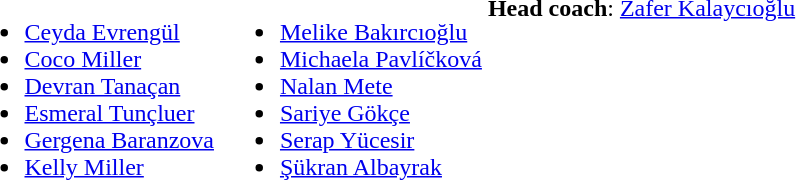<table>
<tr valign="top">
<td><br><ul><li> <a href='#'>Ceyda Evrengül</a></li><li> <a href='#'>Coco Miller</a></li><li> <a href='#'>Devran Tanaçan</a></li><li> <a href='#'>Esmeral Tunçluer</a></li><li> <a href='#'>Gergena Baranzova</a></li><li> <a href='#'>Kelly Miller</a></li></ul></td>
<td><br><ul><li> <a href='#'>Melike Bakırcıoğlu</a></li><li> <a href='#'>Michaela Pavlíčková</a></li><li> <a href='#'>Nalan Mete</a></li><li> <a href='#'>Sariye Gökçe</a></li><li> <a href='#'>Serap Yücesir</a></li><li> <a href='#'>Şükran Albayrak</a></li></ul></td>
<td><br><strong>Head coach</strong>:  <a href='#'>Zafer Kalaycıoğlu</a></td>
</tr>
</table>
